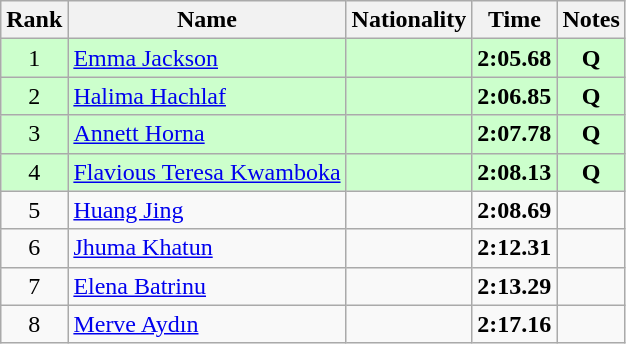<table class="wikitable sortable" style="text-align:center">
<tr>
<th>Rank</th>
<th>Name</th>
<th>Nationality</th>
<th>Time</th>
<th>Notes</th>
</tr>
<tr bgcolor=ccffcc>
<td>1</td>
<td align=left><a href='#'>Emma Jackson</a></td>
<td align=left></td>
<td><strong>2:05.68</strong></td>
<td><strong>Q</strong></td>
</tr>
<tr bgcolor=ccffcc>
<td>2</td>
<td align=left><a href='#'>Halima Hachlaf</a></td>
<td align=left></td>
<td><strong>2:06.85</strong></td>
<td><strong>Q</strong></td>
</tr>
<tr bgcolor=ccffcc>
<td>3</td>
<td align=left><a href='#'>Annett Horna</a></td>
<td align=left></td>
<td><strong>2:07.78</strong></td>
<td><strong>Q</strong></td>
</tr>
<tr bgcolor=ccffcc>
<td>4</td>
<td align=left><a href='#'>Flavious Teresa Kwamboka</a></td>
<td align=left></td>
<td><strong>2:08.13</strong></td>
<td><strong>Q</strong></td>
</tr>
<tr>
<td>5</td>
<td align=left><a href='#'>Huang Jing</a></td>
<td align=left></td>
<td><strong>2:08.69</strong></td>
<td></td>
</tr>
<tr>
<td>6</td>
<td align=left><a href='#'>Jhuma Khatun</a></td>
<td align=left></td>
<td><strong>2:12.31</strong></td>
<td></td>
</tr>
<tr>
<td>7</td>
<td align=left><a href='#'>Elena Batrinu</a></td>
<td align=left></td>
<td><strong>2:13.29</strong></td>
<td></td>
</tr>
<tr>
<td>8</td>
<td align=left><a href='#'>Merve Aydın</a></td>
<td align=left></td>
<td><strong>2:17.16</strong></td>
<td></td>
</tr>
</table>
